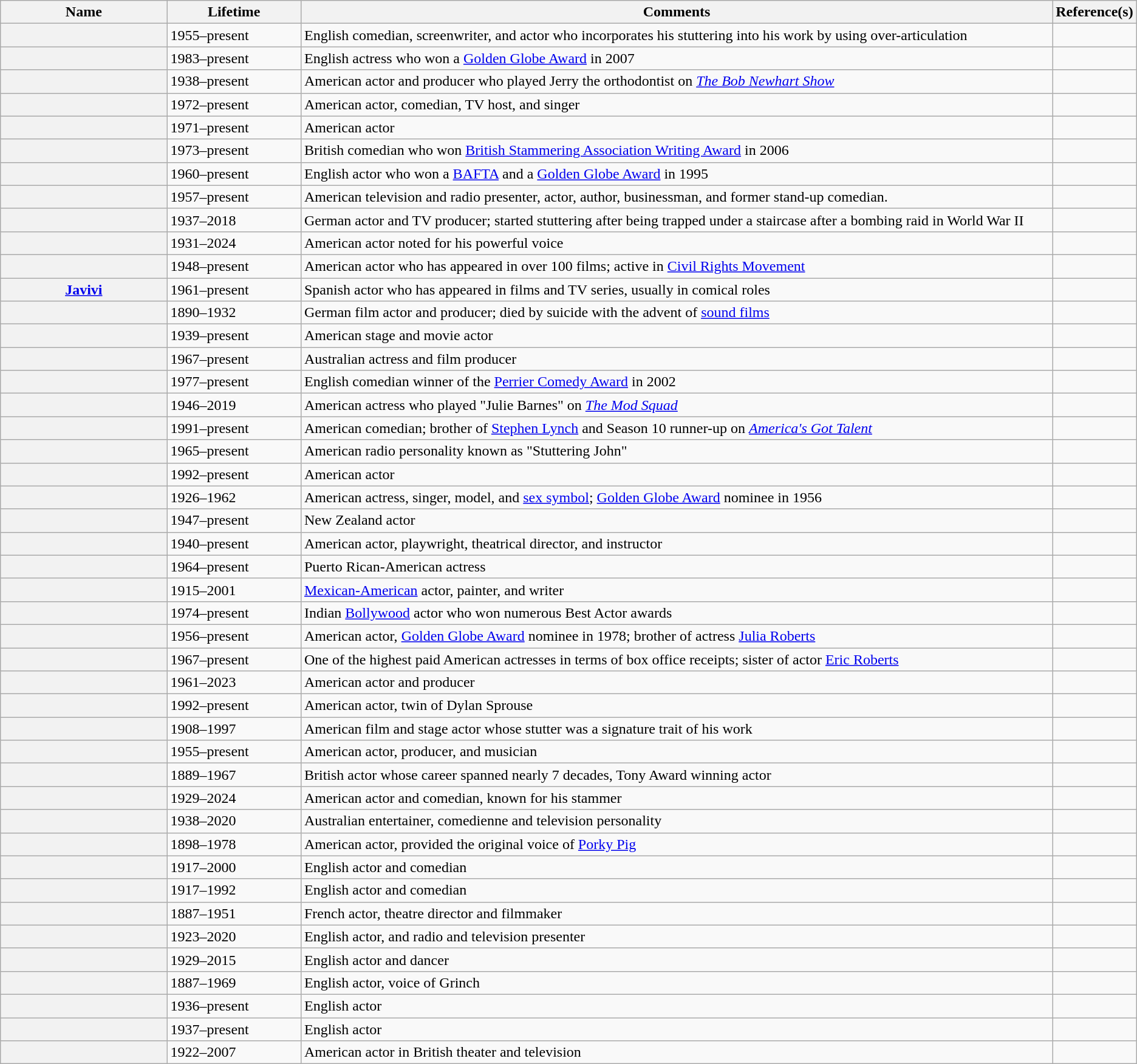<table class="sortable wikitable plainrowheaders">
<tr>
<th width="15%" scope="col">Name</th>
<th width="12%" scope="col">Lifetime</th>
<th class="unsortable" width="68%" scope="col">Comments</th>
<th class="unsortable" width="5%" scope="col">Reference(s)</th>
</tr>
<tr valign="top">
<th scope="row"></th>
<td>1955–present</td>
<td>English comedian, screenwriter, and actor who incorporates his stuttering into his work by using over-articulation</td>
<td align="center"></td>
</tr>
<tr valign="top">
<th scope="row"></th>
<td>1983–present</td>
<td>English actress who won a <a href='#'>Golden Globe Award</a> in 2007</td>
<td align="center"></td>
</tr>
<tr valign="top">
<th scope="row"></th>
<td>1938–present</td>
<td>American actor and producer who played Jerry the orthodontist on <em><a href='#'>The Bob Newhart Show</a></em></td>
<td align="center"></td>
</tr>
<tr valign="top">
<th scope="row"></th>
<td>1972–present</td>
<td>American actor, comedian, TV host, and singer</td>
<td align="center"></td>
</tr>
<tr valign="top">
<th scope="row"></th>
<td>1971–present</td>
<td>American actor</td>
<td align="center"></td>
</tr>
<tr valign="top">
<th scope="row"></th>
<td>1973–present</td>
<td>British comedian who won <a href='#'>British Stammering Association Writing Award</a> in 2006</td>
<td align="center"></td>
</tr>
<tr valign="top">
<th scope="row"></th>
<td>1960–present</td>
<td>English actor who won a <a href='#'>BAFTA</a> and a <a href='#'>Golden Globe Award</a> in 1995</td>
<td align="center"></td>
</tr>
<tr valign="top">
<th scope="row"></th>
<td>1957–present</td>
<td>American television and radio presenter, actor, author, businessman, and former stand-up comedian.</td>
<td align="center"></td>
</tr>
<tr valign="top">
<th scope="row"></th>
<td>1937–2018</td>
<td>German actor and TV producer; started stuttering after being trapped under a staircase after a bombing raid in World War II</td>
<td align="center"></td>
</tr>
<tr valign="top">
<th scope="row"></th>
<td>1931–2024</td>
<td>American actor noted for his powerful voice</td>
<td align="center"></td>
</tr>
<tr valign="top">
<th scope="row"></th>
<td>1948–present</td>
<td>American actor who has appeared in over 100 films; active in <a href='#'>Civil Rights Movement</a></td>
<td align="center"></td>
</tr>
<tr valign="top">
<th scope="row"><a href='#'>Javivi</a></th>
<td>1961–present</td>
<td>Spanish actor who has appeared in films and TV series, usually in comical roles</td>
<td align="center"></td>
</tr>
<tr valign="top">
<th scope="row"></th>
<td>1890–1932</td>
<td>German film actor and producer; died by suicide with the advent of <a href='#'>sound films</a></td>
<td align="center"></td>
</tr>
<tr valign="top">
<th scope="row"></th>
<td>1939–present</td>
<td>American stage and movie actor</td>
<td align="center"></td>
</tr>
<tr valign="top">
<th scope="row"></th>
<td>1967–present</td>
<td>Australian actress and film producer</td>
<td align="center"></td>
</tr>
<tr valign="top">
<th scope="row"></th>
<td>1977–present</td>
<td>English comedian winner of the <a href='#'>Perrier Comedy Award</a> in 2002</td>
<td align="center"></td>
</tr>
<tr valign="top">
<th scope="row"></th>
<td>1946–2019</td>
<td>American actress who played "Julie Barnes" on <em><a href='#'>The Mod Squad</a></em></td>
<td align="center"></td>
</tr>
<tr valign="top">
<th scope="row"></th>
<td>1991–present</td>
<td>American comedian; brother of <a href='#'>Stephen Lynch</a> and Season 10 runner-up on <em><a href='#'>America's Got Talent</a></em></td>
<td align="center"></td>
</tr>
<tr valign="top">
<th scope="row"></th>
<td>1965–present</td>
<td>American radio personality known as "Stuttering John"</td>
<td align="center"></td>
</tr>
<tr valign="top">
<th scope="row"></th>
<td>1992–present</td>
<td>American actor</td>
<td align="center"></td>
</tr>
<tr valign="top">
<th scope="row"></th>
<td>1926–1962</td>
<td>American actress, singer, model, and <a href='#'>sex symbol</a>; <a href='#'>Golden Globe Award</a> nominee in 1956</td>
<td align="center"></td>
</tr>
<tr valign="top">
<th scope="row"></th>
<td>1947–present</td>
<td>New Zealand actor</td>
<td align="center"></td>
</tr>
<tr valign="top">
<th scope="row"></th>
<td>1940–present</td>
<td>American actor, playwright, theatrical director, and instructor</td>
<td align="center"></td>
</tr>
<tr valign="top">
<th scope="row"></th>
<td>1964–present</td>
<td>Puerto Rican-American actress</td>
<td align="center"></td>
</tr>
<tr valign="top">
<th scope="row"></th>
<td>1915–2001</td>
<td><a href='#'>Mexican-American</a> actor, painter, and writer</td>
<td align="center"></td>
</tr>
<tr valign="top">
<th scope="row"></th>
<td>1974–present</td>
<td>Indian <a href='#'>Bollywood</a> actor who won numerous Best Actor awards</td>
<td align="center"></td>
</tr>
<tr valign="top">
<th scope="row"></th>
<td>1956–present</td>
<td>American actor, <a href='#'>Golden Globe Award</a> nominee in 1978; brother of actress <a href='#'>Julia Roberts</a></td>
<td align="center"></td>
</tr>
<tr valign="top">
<th scope="row"></th>
<td>1967–present</td>
<td>One of the highest paid American actresses in terms of box office receipts; sister of actor <a href='#'>Eric Roberts</a></td>
<td align="center"></td>
</tr>
<tr valign="top">
<th scope="row"></th>
<td>1961–2023</td>
<td>American actor and producer</td>
<td align="center"></td>
</tr>
<tr valign="top">
<th scope="row"></th>
<td>1992–present</td>
<td>American actor, twin of Dylan Sprouse</td>
<td align="center"></td>
</tr>
<tr valign="top">
<th scope="row"></th>
<td>1908–1997</td>
<td>American film and stage actor whose stutter was a signature trait of his work</td>
<td align="center"></td>
</tr>
<tr valign="top">
<th scope="row"></th>
<td>1955–present</td>
<td>American actor, producer, and musician</td>
<td align="center"></td>
</tr>
<tr valign="top">
<th scope="row"></th>
<td>1889–1967</td>
<td>British actor whose career spanned nearly 7 decades, Tony Award winning actor</td>
<td align="center"></td>
</tr>
<tr valign="top">
<th scope="row"></th>
<td>1929–2024</td>
<td>American actor and comedian, known for his stammer</td>
<td align="center"></td>
</tr>
<tr valign="top">
<th scope="row"></th>
<td>1938–2020</td>
<td>Australian entertainer, comedienne and television personality</td>
<td align="center"></td>
</tr>
<tr valign="top">
<th scope="row"></th>
<td>1898–1978</td>
<td>American actor, provided the original voice of <a href='#'>Porky Pig</a></td>
<td align="center"></td>
</tr>
<tr valign="top">
<th scope="row"></th>
<td>1917–2000</td>
<td>English actor and comedian</td>
<td align="center"></td>
</tr>
<tr valign="top">
<th scope="row"></th>
<td>1917–1992</td>
<td>English actor and comedian</td>
<td align="center"></td>
</tr>
<tr valign="top">
<th scope="row"></th>
<td>1887–1951</td>
<td>French actor, theatre director and filmmaker</td>
<td align="center"></td>
</tr>
<tr valign="top">
<th scope="row"></th>
<td>1923–2020</td>
<td>English actor, and radio and television presenter</td>
<td align="center"></td>
</tr>
<tr valign="top">
<th scope="row"></th>
<td>1929–2015</td>
<td>English actor and dancer</td>
<td align="center"></td>
</tr>
<tr valign="top">
<th scope="row"></th>
<td>1887–1969</td>
<td>English actor, voice of Grinch</td>
<td align="center"></td>
</tr>
<tr valign="top">
<th scope="row"></th>
<td>1936–present</td>
<td>English actor</td>
<td align="center"></td>
</tr>
<tr valign="top">
<th scope="row"></th>
<td>1937–present</td>
<td>English actor</td>
<td align="center"></td>
</tr>
<tr valign="top">
<th scope="row"></th>
<td>1922–2007</td>
<td>American actor in British theater and television</td>
<td align="center"></td>
</tr>
</table>
